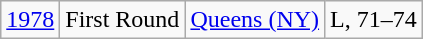<table class="wikitable">
<tr align="center">
<td><a href='#'>1978</a></td>
<td>First Round</td>
<td><a href='#'>Queens (NY)</a></td>
<td>L, 71–74</td>
</tr>
</table>
